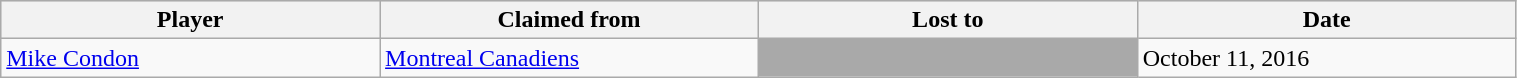<table class="wikitable" style="width:80%;">
<tr style="text-align:center; background:#ddd;">
<th style="width:25%;">Player</th>
<th style="width:25%;">Claimed from</th>
<th style="width:25%;">Lost to</th>
<th style="width:25%;">Date</th>
</tr>
<tr>
<td><a href='#'>Mike Condon</a></td>
<td><a href='#'>Montreal Canadiens</a></td>
<td style="background:darkgray;"></td>
<td>October 11, 2016</td>
</tr>
</table>
